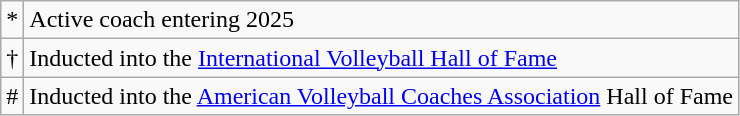<table class="wikitable">
<tr>
<td>*</td>
<td>Active coach entering 2025</td>
</tr>
<tr>
<td>†</td>
<td>Inducted into the <a href='#'>International Volleyball Hall of Fame</a></td>
</tr>
<tr>
<td>#</td>
<td>Inducted into the <a href='#'>American Volleyball Coaches Association</a> Hall of Fame</td>
</tr>
</table>
